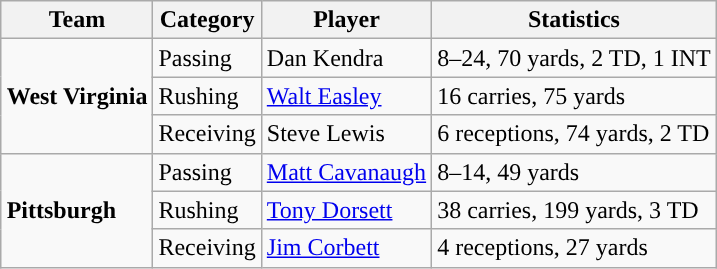<table class="wikitable" style="float: right;">
<tr>
<th>Team</th>
<th>Category</th>
<th>Player</th>
<th>Statistics</th>
</tr>
<tr>
<td rowspan=3><strong>West Virginia</strong></td>
<td>Passing</td>
<td>Dan Kendra</td>
<td>8–24, 70 yards, 2 TD, 1 INT</td>
</tr>
<tr>
<td>Rushing</td>
<td><a href='#'>Walt Easley</a></td>
<td>16 carries, 75 yards</td>
</tr>
<tr>
<td>Receiving</td>
<td>Steve Lewis</td>
<td>6 receptions, 74 yards, 2 TD</td>
</tr>
<tr>
<td rowspan=3><strong>Pittsburgh</strong></td>
<td>Passing</td>
<td><a href='#'>Matt Cavanaugh</a></td>
<td>8–14, 49 yards</td>
</tr>
<tr>
<td>Rushing</td>
<td><a href='#'>Tony Dorsett</a></td>
<td>38 carries, 199 yards, 3 TD</td>
</tr>
<tr>
<td>Receiving</td>
<td><a href='#'>Jim Corbett</a></td>
<td>4 receptions, 27 yards</td>
</tr>
</table>
